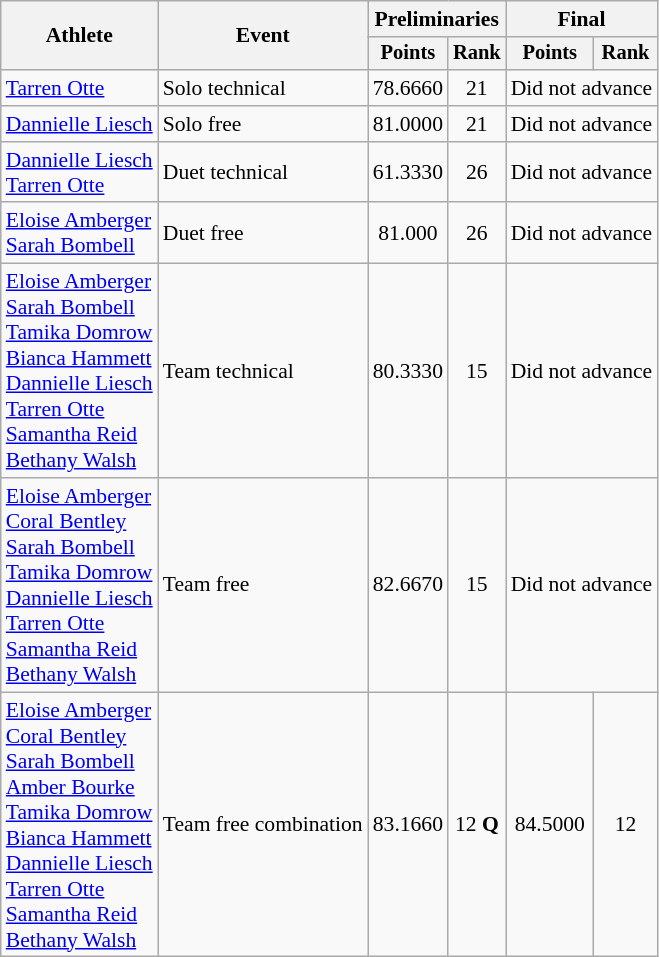<table class="wikitable" style="text-align:center; font-size:90%">
<tr>
<th rowspan=2>Athlete</th>
<th rowspan=2>Event</th>
<th colspan=2>Preliminaries</th>
<th colspan=2>Final</th>
</tr>
<tr style="font-size:95%">
<th>Points</th>
<th>Rank</th>
<th>Points</th>
<th>Rank</th>
</tr>
<tr>
<td align=left><a href='#'>Tarren Otte</a></td>
<td align=left>Solo technical</td>
<td>78.6660</td>
<td>21</td>
<td colspan=2>Did not advance</td>
</tr>
<tr>
<td align=left><a href='#'>Dannielle Liesch</a></td>
<td align=left>Solo free</td>
<td>81.0000</td>
<td>21</td>
<td colspan=2>Did not advance</td>
</tr>
<tr>
<td align=left><a href='#'>Dannielle Liesch</a><br><a href='#'>Tarren Otte</a></td>
<td align=left>Duet technical</td>
<td>61.3330</td>
<td>26</td>
<td colspan=2>Did not advance</td>
</tr>
<tr>
<td align=left><a href='#'>Eloise Amberger</a><br><a href='#'>Sarah Bombell</a></td>
<td align=left>Duet free</td>
<td>81.000</td>
<td>26</td>
<td colspan=2>Did not advance</td>
</tr>
<tr>
<td align=left><a href='#'>Eloise Amberger</a><br><a href='#'>Sarah Bombell</a><br><a href='#'>Tamika Domrow</a><br><a href='#'>Bianca Hammett</a><br><a href='#'>Dannielle Liesch</a><br><a href='#'>Tarren Otte</a><br><a href='#'>Samantha Reid</a><br><a href='#'>Bethany Walsh</a></td>
<td align=left>Team technical</td>
<td>80.3330</td>
<td>15</td>
<td colspan=2>Did not advance</td>
</tr>
<tr>
<td align=left><a href='#'>Eloise Amberger</a><br><a href='#'>Coral Bentley</a><br><a href='#'>Sarah Bombell</a><br><a href='#'>Tamika Domrow</a><br><a href='#'>Dannielle Liesch</a><br><a href='#'>Tarren Otte</a><br><a href='#'>Samantha Reid</a><br><a href='#'>Bethany Walsh</a></td>
<td align=left>Team free</td>
<td>82.6670</td>
<td>15</td>
<td colspan=2>Did not advance</td>
</tr>
<tr>
<td align=left><a href='#'>Eloise Amberger</a><br><a href='#'>Coral Bentley</a><br><a href='#'>Sarah Bombell</a><br><a href='#'>Amber Bourke</a><br><a href='#'>Tamika Domrow</a><br><a href='#'>Bianca Hammett</a><br><a href='#'>Dannielle Liesch</a><br><a href='#'>Tarren Otte</a><br><a href='#'>Samantha Reid</a><br><a href='#'>Bethany Walsh</a></td>
<td align=left>Team free combination</td>
<td>83.1660</td>
<td>12 <strong>Q</strong></td>
<td>84.5000</td>
<td>12</td>
</tr>
</table>
